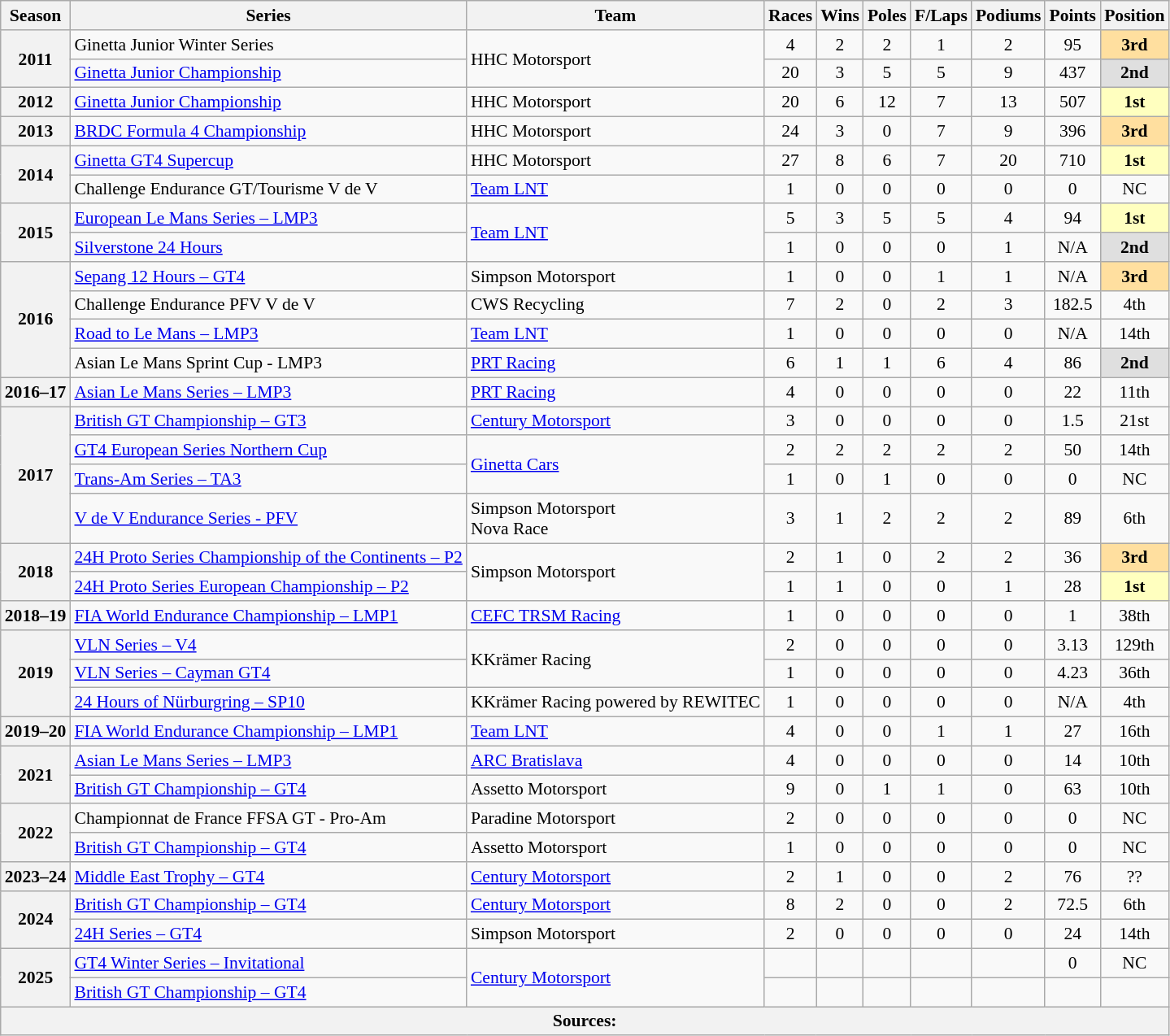<table class="wikitable" style="font-size: 90%; text-align:center">
<tr>
<th>Season</th>
<th>Series</th>
<th>Team</th>
<th>Races</th>
<th>Wins</th>
<th>Poles</th>
<th>F/Laps</th>
<th>Podiums</th>
<th>Points</th>
<th>Position</th>
</tr>
<tr>
<th rowspan="2">2011</th>
<td align=left>Ginetta Junior Winter Series</td>
<td align=left rowspan="2">HHC Motorsport</td>
<td>4</td>
<td>2</td>
<td>2</td>
<td>1</td>
<td>2</td>
<td>95</td>
<td style="background:#ffdf9f"><strong>3rd</strong></td>
</tr>
<tr>
<td align=left><a href='#'>Ginetta Junior Championship</a></td>
<td>20</td>
<td>3</td>
<td>5</td>
<td>5</td>
<td>9</td>
<td>437</td>
<td style="background:#dfdfdf"><strong>2nd</strong></td>
</tr>
<tr>
<th>2012</th>
<td align=left><a href='#'>Ginetta Junior Championship</a></td>
<td align=left>HHC Motorsport</td>
<td>20</td>
<td>6</td>
<td>12</td>
<td>7</td>
<td>13</td>
<td>507</td>
<td style="background:#FFFFBF"><strong>1st</strong></td>
</tr>
<tr>
<th>2013</th>
<td align=left><a href='#'>BRDC Formula 4 Championship</a></td>
<td align=left>HHC Motorsport</td>
<td>24</td>
<td>3</td>
<td>0</td>
<td>7</td>
<td>9</td>
<td>396</td>
<td style="background:#ffdf9f"><strong>3rd</strong></td>
</tr>
<tr>
<th rowspan="2">2014</th>
<td align=left><a href='#'>Ginetta GT4 Supercup</a></td>
<td align=left>HHC Motorsport</td>
<td>27</td>
<td>8</td>
<td>6</td>
<td>7</td>
<td>20</td>
<td>710</td>
<td style="background:#FFFFBF"><strong>1st</strong></td>
</tr>
<tr>
<td align=left>Challenge Endurance GT/Tourisme V de V</td>
<td align=left><a href='#'>Team LNT</a></td>
<td>1</td>
<td>0</td>
<td>0</td>
<td>0</td>
<td>0</td>
<td>0</td>
<td>NC</td>
</tr>
<tr>
<th rowspan="2">2015</th>
<td align=left><a href='#'>European Le Mans Series – LMP3</a></td>
<td align=left rowspan="2"><a href='#'>Team LNT</a></td>
<td>5</td>
<td>3</td>
<td>5</td>
<td>5</td>
<td>4</td>
<td>94</td>
<td style="background:#FFFFBF"><strong>1st</strong></td>
</tr>
<tr>
<td align=left><a href='#'>Silverstone 24 Hours</a></td>
<td>1</td>
<td>0</td>
<td>0</td>
<td>0</td>
<td>1</td>
<td>N/A</td>
<td style="background:#dfdfdf"><strong>2nd</strong></td>
</tr>
<tr>
<th rowspan="4">2016</th>
<td align=left><a href='#'>Sepang 12 Hours – GT4</a></td>
<td align=left>Simpson Motorsport</td>
<td>1</td>
<td>0</td>
<td>0</td>
<td>1</td>
<td>1</td>
<td>N/A</td>
<td style="background:#ffdf9f"><strong>3rd</strong></td>
</tr>
<tr>
<td align=left>Challenge Endurance PFV V de V</td>
<td align=left>CWS Recycling</td>
<td>7</td>
<td>2</td>
<td>0</td>
<td>2</td>
<td>3</td>
<td>182.5</td>
<td>4th</td>
</tr>
<tr>
<td align=left><a href='#'>Road to Le Mans – LMP3</a></td>
<td align=left><a href='#'>Team LNT</a></td>
<td>1</td>
<td>0</td>
<td>0</td>
<td>0</td>
<td>0</td>
<td>N/A</td>
<td>14th</td>
</tr>
<tr>
<td align=left>Asian Le Mans Sprint Cup - LMP3</td>
<td align=left><a href='#'>PRT Racing</a></td>
<td>6</td>
<td>1</td>
<td>1</td>
<td>6</td>
<td>4</td>
<td>86</td>
<td style="background:#dfdfdf"><strong>2nd</strong></td>
</tr>
<tr>
<th>2016–17</th>
<td align=left><a href='#'>Asian Le Mans Series – LMP3</a></td>
<td align=left><a href='#'>PRT Racing</a></td>
<td>4</td>
<td>0</td>
<td>0</td>
<td>0</td>
<td>0</td>
<td>22</td>
<td>11th</td>
</tr>
<tr>
<th rowspan="4">2017</th>
<td align=left><a href='#'>British GT Championship – GT3</a></td>
<td align=left><a href='#'>Century Motorsport</a></td>
<td>3</td>
<td>0</td>
<td>0</td>
<td>0</td>
<td>0</td>
<td>1.5</td>
<td>21st</td>
</tr>
<tr>
<td align=left><a href='#'>GT4 European Series Northern Cup</a></td>
<td align=left rowspan="2"><a href='#'>Ginetta Cars</a></td>
<td>2</td>
<td>2</td>
<td>2</td>
<td>2</td>
<td>2</td>
<td>50</td>
<td>14th</td>
</tr>
<tr>
<td align=left><a href='#'>Trans-Am Series – TA3</a></td>
<td>1</td>
<td>0</td>
<td>1</td>
<td>0</td>
<td>0</td>
<td>0</td>
<td>NC</td>
</tr>
<tr>
<td align=left><a href='#'>V de V Endurance Series - PFV</a></td>
<td align=left>Simpson Motorsport<br>Nova Race</td>
<td>3</td>
<td>1</td>
<td>2</td>
<td>2</td>
<td>2</td>
<td>89</td>
<td>6th</td>
</tr>
<tr>
<th rowspan="2">2018</th>
<td align=left><a href='#'>24H Proto Series Championship of the Continents – P2</a></td>
<td align=left rowspan="2">Simpson Motorsport</td>
<td>2</td>
<td>1</td>
<td>0</td>
<td>2</td>
<td>2</td>
<td>36</td>
<td style="background:#ffdf9f"><strong>3rd</strong></td>
</tr>
<tr>
<td align=left><a href='#'>24H Proto Series European Championship – P2</a></td>
<td>1</td>
<td>1</td>
<td>0</td>
<td>0</td>
<td>1</td>
<td>28</td>
<td style="background:#FFFFBF"><strong>1st</strong></td>
</tr>
<tr>
<th>2018–19</th>
<td align=left><a href='#'>FIA World Endurance Championship – LMP1</a></td>
<td align=left><a href='#'>CEFC TRSM Racing</a></td>
<td>1</td>
<td>0</td>
<td>0</td>
<td>0</td>
<td>0</td>
<td>1</td>
<td>38th</td>
</tr>
<tr>
<th rowspan="3">2019</th>
<td align=left><a href='#'>VLN Series – V4</a></td>
<td align=left rowspan="2">KKrämer Racing</td>
<td>2</td>
<td>0</td>
<td>0</td>
<td>0</td>
<td>0</td>
<td>3.13</td>
<td>129th</td>
</tr>
<tr>
<td align=left><a href='#'>VLN Series – Cayman GT4</a></td>
<td>1</td>
<td>0</td>
<td>0</td>
<td>0</td>
<td>0</td>
<td>4.23</td>
<td>36th</td>
</tr>
<tr>
<td align=left><a href='#'>24 Hours of Nürburgring – SP10</a></td>
<td align=left>KKrämer Racing powered by REWITEC</td>
<td>1</td>
<td>0</td>
<td>0</td>
<td>0</td>
<td>0</td>
<td>N/A</td>
<td>4th</td>
</tr>
<tr>
<th>2019–20</th>
<td align=left><a href='#'>FIA World Endurance Championship – LMP1</a></td>
<td align=left><a href='#'>Team LNT</a></td>
<td>4</td>
<td>0</td>
<td>0</td>
<td>1</td>
<td>1</td>
<td>27</td>
<td>16th</td>
</tr>
<tr>
<th rowspan="2">2021</th>
<td align=left><a href='#'>Asian Le Mans Series – LMP3</a></td>
<td align=left><a href='#'>ARC Bratislava</a></td>
<td>4</td>
<td>0</td>
<td>0</td>
<td>0</td>
<td>0</td>
<td>14</td>
<td>10th</td>
</tr>
<tr>
<td align=left><a href='#'>British GT Championship – GT4</a></td>
<td align=left>Assetto Motorsport</td>
<td>9</td>
<td>0</td>
<td>1</td>
<td>1</td>
<td>0</td>
<td>63</td>
<td>10th</td>
</tr>
<tr>
<th rowspan="2">2022</th>
<td align=left>Championnat de France FFSA GT - Pro-Am</td>
<td align=left>Paradine Motorsport</td>
<td>2</td>
<td>0</td>
<td>0</td>
<td>0</td>
<td>0</td>
<td>0</td>
<td>NC</td>
</tr>
<tr>
<td align=left><a href='#'>British GT Championship – GT4</a></td>
<td align=left>Assetto Motorsport</td>
<td>1</td>
<td>0</td>
<td>0</td>
<td>0</td>
<td>0</td>
<td>0</td>
<td>NC</td>
</tr>
<tr>
<th>2023–24</th>
<td align=left><a href='#'>Middle East Trophy – GT4</a></td>
<td align=left><a href='#'>Century Motorsport</a></td>
<td>2</td>
<td>1</td>
<td>0</td>
<td>0</td>
<td>2</td>
<td>76</td>
<td>??</td>
</tr>
<tr>
<th rowspan="2">2024</th>
<td align=left><a href='#'>British GT Championship – GT4</a></td>
<td align=left><a href='#'>Century Motorsport</a></td>
<td>8</td>
<td>2</td>
<td>0</td>
<td>0</td>
<td>2</td>
<td>72.5</td>
<td>6th</td>
</tr>
<tr>
<td align=left><a href='#'>24H Series – GT4</a></td>
<td align=left>Simpson Motorsport</td>
<td>2</td>
<td>0</td>
<td>0</td>
<td>0</td>
<td>0</td>
<td>24</td>
<td>14th</td>
</tr>
<tr>
<th rowspan="2">2025</th>
<td align=left><a href='#'>GT4 Winter Series – Invitational</a></td>
<td align=left rowspan="2"><a href='#'>Century Motorsport</a></td>
<td></td>
<td></td>
<td></td>
<td></td>
<td></td>
<td>0</td>
<td>NC</td>
</tr>
<tr>
<td align=left><a href='#'>British GT Championship – GT4</a></td>
<td></td>
<td></td>
<td></td>
<td></td>
<td></td>
<td></td>
<td></td>
</tr>
<tr>
<th colspan="10">Sources:</th>
</tr>
</table>
